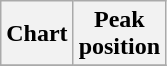<table class="wikitable plainrowheaders sortable" style="text-align:center;" border="1">
<tr>
<th scope="col">Chart</th>
<th scope="col">Peak<br>position</th>
</tr>
<tr>
</tr>
</table>
